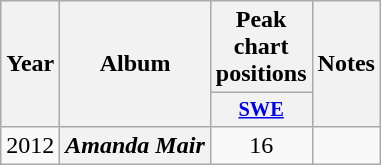<table class="wikitable plainrowheaders" style="text-align:center;">
<tr>
<th scope="col" rowspan="2">Year</th>
<th scope="col" rowspan="2">Album</th>
<th scope="col">Peak chart positions</th>
<th scope="col" rowspan="2">Notes</th>
</tr>
<tr>
<th scope="col" style="width:3em;font-size:85%;"><a href='#'>SWE</a><br></th>
</tr>
<tr>
<td>2012</td>
<th scope="row"><em>Amanda Mair</em></th>
<td>16</td>
<td><br></td>
</tr>
</table>
